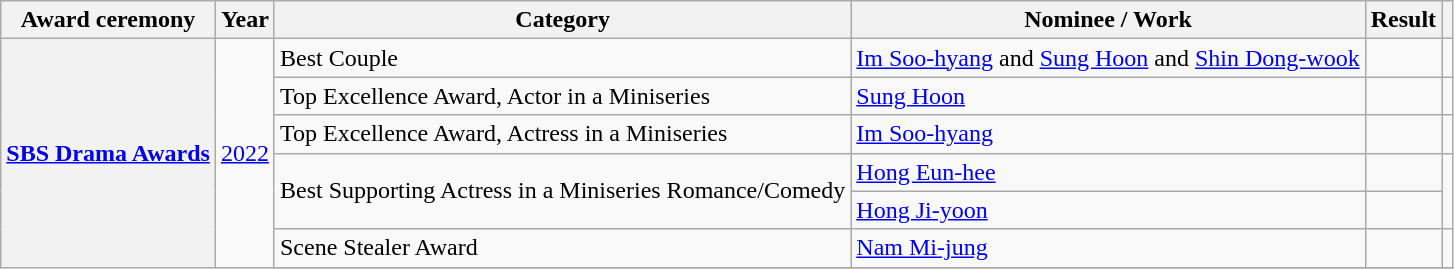<table class="wikitable plainrowheaders sortable">
<tr>
<th scope="col">Award ceremony</th>
<th scope="col">Year</th>
<th scope="col">Category </th>
<th scope="col">Nominee / Work</th>
<th scope="col">Result</th>
<th scope="col" class="unsortable"></th>
</tr>
<tr>
<th scope="row" rowspan="7"><a href='#'>SBS Drama Awards</a></th>
<td rowspan="7" style="text-align:center"><a href='#'>2022</a></td>
<td>Best Couple</td>
<td><a href='#'>Im Soo-hyang</a> and <a href='#'>Sung Hoon</a> and <a href='#'>Shin Dong-wook</a></td>
<td></td>
<td style="text-align:center"></td>
</tr>
<tr>
<td>Top Excellence Award, Actor in a Miniseries</td>
<td><a href='#'>Sung Hoon</a></td>
<td></td>
<td style="text-align:center"></td>
</tr>
<tr>
<td>Top Excellence Award, Actress in a Miniseries</td>
<td><a href='#'>Im Soo-hyang</a></td>
<td></td>
<td style="text-align:center"></td>
</tr>
<tr>
<td rowspan=2>Best Supporting Actress in a Miniseries Romance/Comedy</td>
<td><a href='#'>Hong Eun-hee</a></td>
<td></td>
<td style="text-align:center" rowspan=2></td>
</tr>
<tr>
<td><a href='#'>Hong Ji-yoon</a></td>
<td></td>
</tr>
<tr>
<td>Scene Stealer Award</td>
<td><a href='#'>Nam Mi-jung</a></td>
<td></td>
<td style="text-align:center"></td>
</tr>
<tr>
</tr>
</table>
